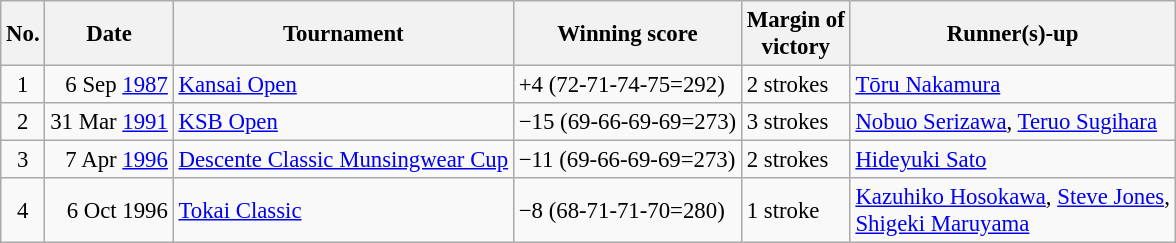<table class="wikitable" style="font-size:95%;">
<tr>
<th>No.</th>
<th>Date</th>
<th>Tournament</th>
<th>Winning score</th>
<th>Margin of<br>victory</th>
<th>Runner(s)-up</th>
</tr>
<tr>
<td align=center>1</td>
<td align=right>6 Sep <a href='#'>1987</a></td>
<td><a href='#'>Kansai Open</a></td>
<td>+4 (72-71-74-75=292)</td>
<td>2 strokes</td>
<td> <a href='#'>Tōru Nakamura</a></td>
</tr>
<tr>
<td align=center>2</td>
<td align=right>31 Mar <a href='#'>1991</a></td>
<td><a href='#'>KSB Open</a></td>
<td>−15 (69-66-69-69=273)</td>
<td>3 strokes</td>
<td> <a href='#'>Nobuo Serizawa</a>,  <a href='#'>Teruo Sugihara</a></td>
</tr>
<tr>
<td align=center>3</td>
<td align=right>7 Apr <a href='#'>1996</a></td>
<td><a href='#'>Descente Classic Munsingwear Cup</a></td>
<td>−11 (69-66-69-69=273)</td>
<td>2 strokes</td>
<td> <a href='#'>Hideyuki Sato</a></td>
</tr>
<tr>
<td align=center>4</td>
<td align=right>6 Oct 1996</td>
<td><a href='#'>Tokai Classic</a></td>
<td>−8 (68-71-71-70=280)</td>
<td>1 stroke</td>
<td> <a href='#'>Kazuhiko Hosokawa</a>,  <a href='#'>Steve Jones</a>,<br> <a href='#'>Shigeki Maruyama</a></td>
</tr>
</table>
